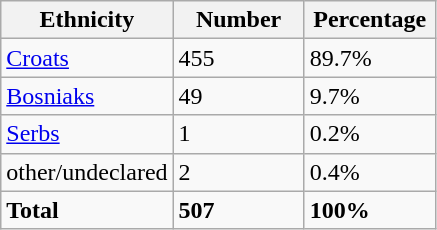<table class="wikitable">
<tr>
<th width="100px">Ethnicity</th>
<th width="80px">Number</th>
<th width="80px">Percentage</th>
</tr>
<tr>
<td><a href='#'>Croats</a></td>
<td>455</td>
<td>89.7%</td>
</tr>
<tr>
<td><a href='#'>Bosniaks</a></td>
<td>49</td>
<td>9.7%</td>
</tr>
<tr>
<td><a href='#'>Serbs</a></td>
<td>1</td>
<td>0.2%</td>
</tr>
<tr>
<td>other/undeclared</td>
<td>2</td>
<td>0.4%</td>
</tr>
<tr>
<td><strong>Total</strong></td>
<td><strong>507</strong></td>
<td><strong>100%</strong></td>
</tr>
</table>
